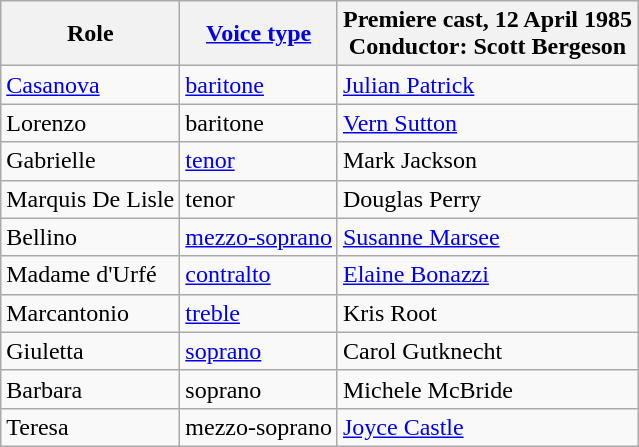<table class="wikitable">
<tr>
<th>Role</th>
<th><a href='#'>Voice type</a></th>
<th>Premiere cast, 12 April 1985<br>Conductor: Scott Bergeson</th>
</tr>
<tr>
<td><a href='#'>Casanova</a></td>
<td><a href='#'>baritone</a></td>
<td><a href='#'>Julian Patrick</a></td>
</tr>
<tr>
<td>Lorenzo</td>
<td>baritone</td>
<td><a href='#'>Vern Sutton</a></td>
</tr>
<tr>
<td>Gabrielle</td>
<td><a href='#'>tenor</a></td>
<td>Mark Jackson</td>
</tr>
<tr>
<td>Marquis De Lisle</td>
<td>tenor</td>
<td>Douglas Perry</td>
</tr>
<tr>
<td>Bellino</td>
<td><a href='#'>mezzo-soprano</a></td>
<td><a href='#'>Susanne Marsee</a></td>
</tr>
<tr>
<td>Madame d'Urfé</td>
<td><a href='#'>contralto</a></td>
<td><a href='#'>Elaine Bonazzi</a></td>
</tr>
<tr>
<td>Marcantonio</td>
<td><a href='#'>treble</a></td>
<td>Kris Root</td>
</tr>
<tr>
<td>Giuletta</td>
<td><a href='#'>soprano</a></td>
<td>Carol Gutknecht</td>
</tr>
<tr>
<td>Barbara</td>
<td>soprano</td>
<td>Michele McBride</td>
</tr>
<tr>
<td>Teresa</td>
<td>mezzo-soprano</td>
<td><a href='#'>Joyce Castle</a></td>
</tr>
</table>
